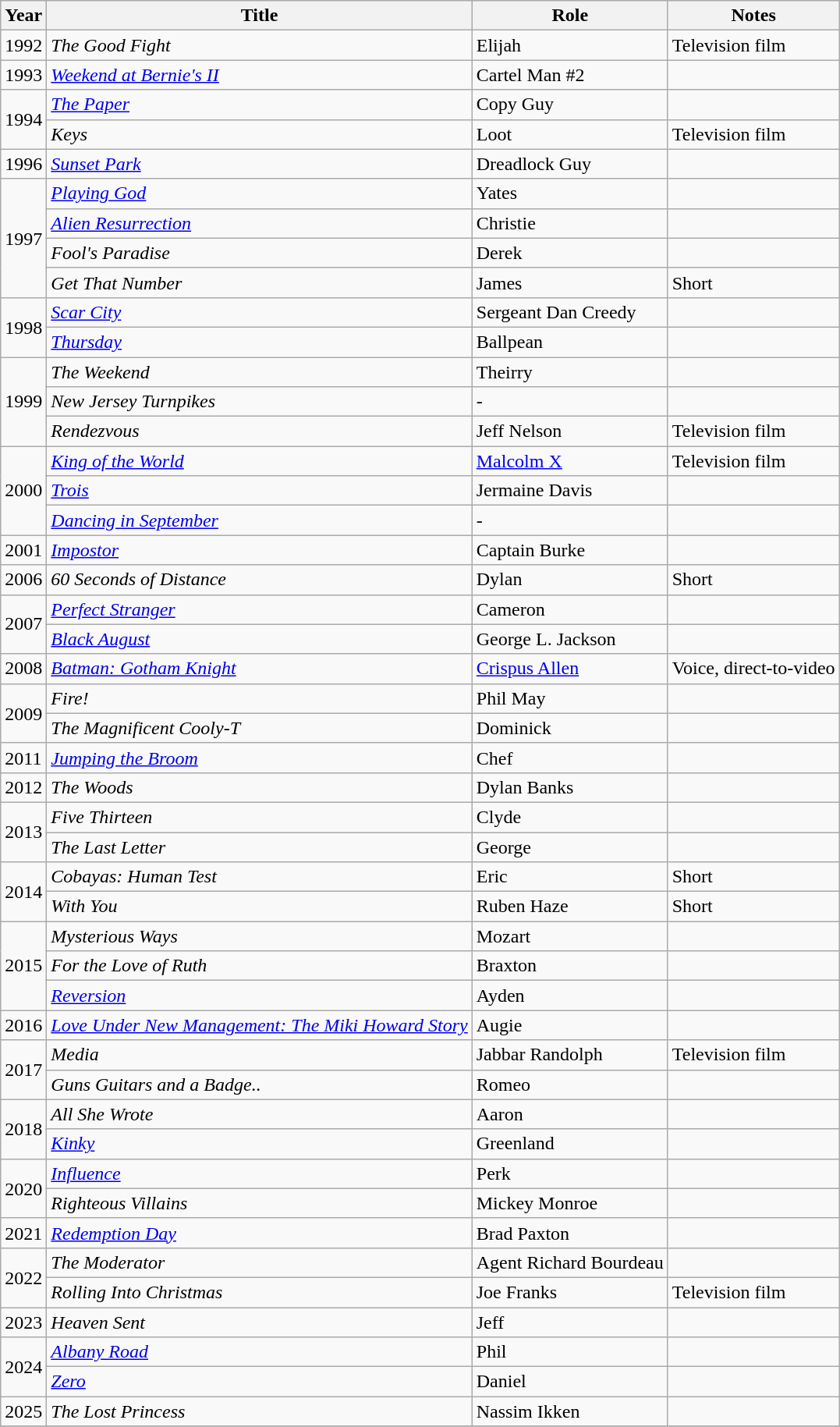<table class="wikitable sortable">
<tr>
<th>Year</th>
<th>Title</th>
<th>Role</th>
<th>Notes</th>
</tr>
<tr>
<td>1992</td>
<td><em>The Good Fight</em></td>
<td>Elijah</td>
<td>Television film</td>
</tr>
<tr>
<td>1993</td>
<td><em><a href='#'>Weekend at Bernie's II</a></em></td>
<td>Cartel Man #2</td>
<td></td>
</tr>
<tr>
<td rowspan="2">1994</td>
<td><em><a href='#'>The Paper</a></em></td>
<td>Copy Guy</td>
<td></td>
</tr>
<tr>
<td><em>Keys</em></td>
<td>Loot</td>
<td>Television film</td>
</tr>
<tr>
<td>1996</td>
<td><em><a href='#'>Sunset Park</a></em></td>
<td>Dreadlock Guy</td>
<td></td>
</tr>
<tr>
<td rowspan="4">1997</td>
<td><em><a href='#'>Playing God</a></em></td>
<td>Yates</td>
<td></td>
</tr>
<tr>
<td><em><a href='#'>Alien Resurrection</a></em></td>
<td>Christie</td>
<td></td>
</tr>
<tr>
<td><em>Fool's Paradise</em></td>
<td>Derek</td>
<td></td>
</tr>
<tr>
<td><em>Get That Number</em></td>
<td>James</td>
<td>Short</td>
</tr>
<tr>
<td rowspan="2">1998</td>
<td><em><a href='#'>Scar City</a></em></td>
<td>Sergeant Dan Creedy</td>
<td></td>
</tr>
<tr>
<td><em><a href='#'>Thursday</a></em></td>
<td>Ballpean</td>
<td></td>
</tr>
<tr>
<td rowspan="3">1999</td>
<td><em>The Weekend</em></td>
<td>Theirry</td>
<td></td>
</tr>
<tr>
<td><em>New Jersey Turnpikes</em></td>
<td>-</td>
<td></td>
</tr>
<tr>
<td><em>Rendezvous</em></td>
<td>Jeff Nelson</td>
<td>Television film</td>
</tr>
<tr>
<td rowspan="3">2000</td>
<td><em><a href='#'>King of the World</a></em></td>
<td><a href='#'>Malcolm X</a></td>
<td>Television film</td>
</tr>
<tr>
<td><em><a href='#'>Trois</a></em></td>
<td>Jermaine Davis</td>
<td></td>
</tr>
<tr>
<td><em><a href='#'>Dancing in September</a></em></td>
<td>-</td>
<td></td>
</tr>
<tr>
<td>2001</td>
<td><em><a href='#'>Impostor</a></em></td>
<td>Captain Burke</td>
<td></td>
</tr>
<tr>
<td>2006</td>
<td><em>60 Seconds of Distance</em></td>
<td>Dylan</td>
<td>Short</td>
</tr>
<tr>
<td rowspan="2">2007</td>
<td><em><a href='#'>Perfect Stranger</a></em></td>
<td>Cameron</td>
<td></td>
</tr>
<tr>
<td><em><a href='#'>Black August</a></em></td>
<td>George L. Jackson</td>
<td></td>
</tr>
<tr>
<td>2008</td>
<td><em><a href='#'>Batman: Gotham Knight</a></em></td>
<td><a href='#'>Crispus Allen</a></td>
<td>Voice, direct-to-video</td>
</tr>
<tr>
<td rowspan="2">2009</td>
<td><em>Fire!</em></td>
<td>Phil May</td>
<td></td>
</tr>
<tr>
<td><em>The Magnificent Cooly-T</em></td>
<td>Dominick</td>
<td></td>
</tr>
<tr>
<td>2011</td>
<td><em><a href='#'>Jumping the Broom</a></em></td>
<td>Chef</td>
<td></td>
</tr>
<tr>
<td>2012</td>
<td><em>The Woods</em></td>
<td>Dylan Banks</td>
<td></td>
</tr>
<tr>
<td rowspan="2">2013</td>
<td><em>Five Thirteen</em></td>
<td>Clyde</td>
<td></td>
</tr>
<tr>
<td><em>The Last Letter</em></td>
<td>George</td>
<td></td>
</tr>
<tr>
<td rowspan="2">2014</td>
<td><em>Cobayas: Human Test</em></td>
<td>Eric</td>
<td>Short</td>
</tr>
<tr>
<td><em>With You</em></td>
<td>Ruben Haze</td>
<td>Short</td>
</tr>
<tr>
<td rowspan="3">2015</td>
<td><em>Mysterious Ways</em></td>
<td>Mozart</td>
<td></td>
</tr>
<tr>
<td><em>For the Love of Ruth</em></td>
<td>Braxton</td>
<td></td>
</tr>
<tr>
<td><em><a href='#'>Reversion</a></em></td>
<td>Ayden</td>
<td></td>
</tr>
<tr>
<td>2016</td>
<td><em><a href='#'>Love Under New Management: The Miki Howard Story</a></em></td>
<td>Augie</td>
<td></td>
</tr>
<tr>
<td rowspan="2">2017</td>
<td><em>Media</em></td>
<td>Jabbar Randolph</td>
<td>Television film</td>
</tr>
<tr>
<td><em>Guns Guitars and a Badge..</em></td>
<td>Romeo</td>
<td></td>
</tr>
<tr>
<td rowspan="2">2018</td>
<td><em>All She Wrote</em></td>
<td>Aaron</td>
<td></td>
</tr>
<tr>
<td><em><a href='#'>Kinky</a></em></td>
<td>Greenland</td>
<td></td>
</tr>
<tr>
<td rowspan="2">2020</td>
<td><em><a href='#'>Influence</a></em></td>
<td>Perk</td>
<td></td>
</tr>
<tr>
<td><em>Righteous Villains</em></td>
<td>Mickey Monroe</td>
<td></td>
</tr>
<tr>
<td>2021</td>
<td><em><a href='#'>Redemption Day</a></em></td>
<td>Brad Paxton</td>
<td></td>
</tr>
<tr>
<td rowspan="2">2022</td>
<td><em>The Moderator</em></td>
<td>Agent Richard Bourdeau</td>
<td></td>
</tr>
<tr>
<td><em>Rolling Into Christmas</em></td>
<td>Joe Franks</td>
<td>Television film</td>
</tr>
<tr>
<td>2023</td>
<td><em>Heaven Sent</em></td>
<td>Jeff</td>
<td></td>
</tr>
<tr>
<td rowspan="2">2024</td>
<td><em><a href='#'>Albany Road</a></em></td>
<td>Phil</td>
<td></td>
</tr>
<tr>
<td><em><a href='#'>Zero</a></em></td>
<td>Daniel</td>
<td></td>
</tr>
<tr>
<td>2025</td>
<td><em>The Lost Princess</em></td>
<td>Nassim Ikken</td>
<td></td>
</tr>
<tr>
</tr>
</table>
